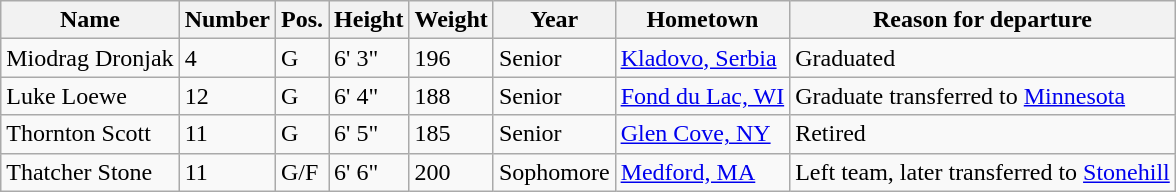<table class="wikitable sortable" border="1">
<tr>
<th>Name</th>
<th>Number</th>
<th>Pos.</th>
<th>Height</th>
<th>Weight</th>
<th>Year</th>
<th>Hometown</th>
<th class="unsortable">Reason for departure</th>
</tr>
<tr>
<td>Miodrag Dronjak</td>
<td>4</td>
<td>G</td>
<td>6' 3"</td>
<td>196</td>
<td>Senior</td>
<td><a href='#'>Kladovo, Serbia</a></td>
<td>Graduated</td>
</tr>
<tr>
<td>Luke Loewe</td>
<td>12</td>
<td>G</td>
<td>6' 4"</td>
<td>188</td>
<td>Senior</td>
<td><a href='#'>Fond du Lac, WI</a></td>
<td>Graduate transferred to <a href='#'>Minnesota</a></td>
</tr>
<tr>
<td>Thornton Scott</td>
<td>11</td>
<td>G</td>
<td>6' 5"</td>
<td>185</td>
<td>Senior</td>
<td><a href='#'>Glen Cove, NY</a></td>
<td>Retired</td>
</tr>
<tr>
<td>Thatcher Stone</td>
<td>11</td>
<td>G/F</td>
<td>6' 6"</td>
<td>200</td>
<td>Sophomore</td>
<td><a href='#'>Medford, MA</a></td>
<td>Left team, later transferred to <a href='#'>Stonehill</a></td>
</tr>
</table>
